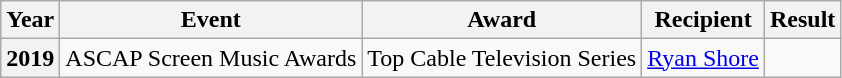<table class="wikitable plainrowheaders sortable">
<tr>
<th scope="col">Year</th>
<th scope="col">Event</th>
<th scope="col">Award</th>
<th scope="col">Recipient</th>
<th scope="col">Result</th>
</tr>
<tr>
<th scope="row">2019</th>
<td>ASCAP Screen Music Awards</td>
<td>Top Cable Television Series</td>
<td><a href='#'>Ryan Shore</a></td>
<td></td>
</tr>
</table>
